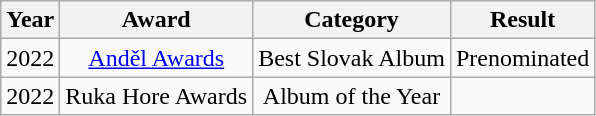<table class="wikitable" style="text-align:center;"|>
<tr>
<th scope="row">Year</th>
<th scope="row">Award</th>
<th scope="row">Category</th>
<th scope="row">Result</th>
</tr>
<tr>
<td>2022</td>
<td><a href='#'>Anděl Awards</a></td>
<td>Best Slovak Album</td>
<td>Prenominated</td>
</tr>
<tr>
<td>2022</td>
<td>Ruka Hore Awards</td>
<td>Album of the Year</td>
<td></td>
</tr>
</table>
